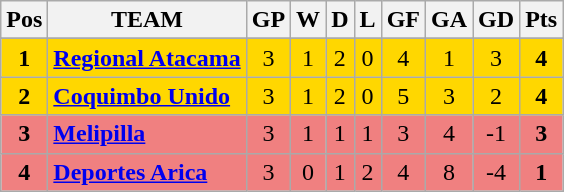<table class="wikitable sortable">
<tr>
<th>Pos</th>
<th>TEAM</th>
<th>GP</th>
<th>W</th>
<th>D</th>
<th>L</th>
<th>GF</th>
<th>GA</th>
<th>GD</th>
<th>Pts</th>
</tr>
<tr align=center>
</tr>
<tr align=center style="background:#ffd700;">
<td><strong>1</strong></td>
<td align=left><strong><a href='#'>Regional Atacama</a></strong></td>
<td>3</td>
<td>1</td>
<td>2</td>
<td>0</td>
<td>4</td>
<td>1</td>
<td>3</td>
<td><strong>4</strong></td>
</tr>
<tr align=center style="background:#ffd700;">
<td><strong>2</strong></td>
<td align=left><strong><a href='#'>Coquimbo Unido</a></strong></td>
<td>3</td>
<td>1</td>
<td>2</td>
<td>0</td>
<td>5</td>
<td>3</td>
<td>2</td>
<td><strong>4</strong></td>
</tr>
<tr align=center style="background:#F08080;">
<td><strong>3</strong></td>
<td align=left><strong><a href='#'>Melipilla</a></strong></td>
<td>3</td>
<td>1</td>
<td>1</td>
<td>1</td>
<td>3</td>
<td>4</td>
<td>-1</td>
<td><strong>3</strong></td>
</tr>
<tr align=center style="background:#F08080;">
<td><strong>4</strong></td>
<td align=left><strong><a href='#'>Deportes Arica</a></strong></td>
<td>3</td>
<td>0</td>
<td>1</td>
<td>2</td>
<td>4</td>
<td>8</td>
<td>-4</td>
<td><strong>1</strong></td>
</tr>
</table>
